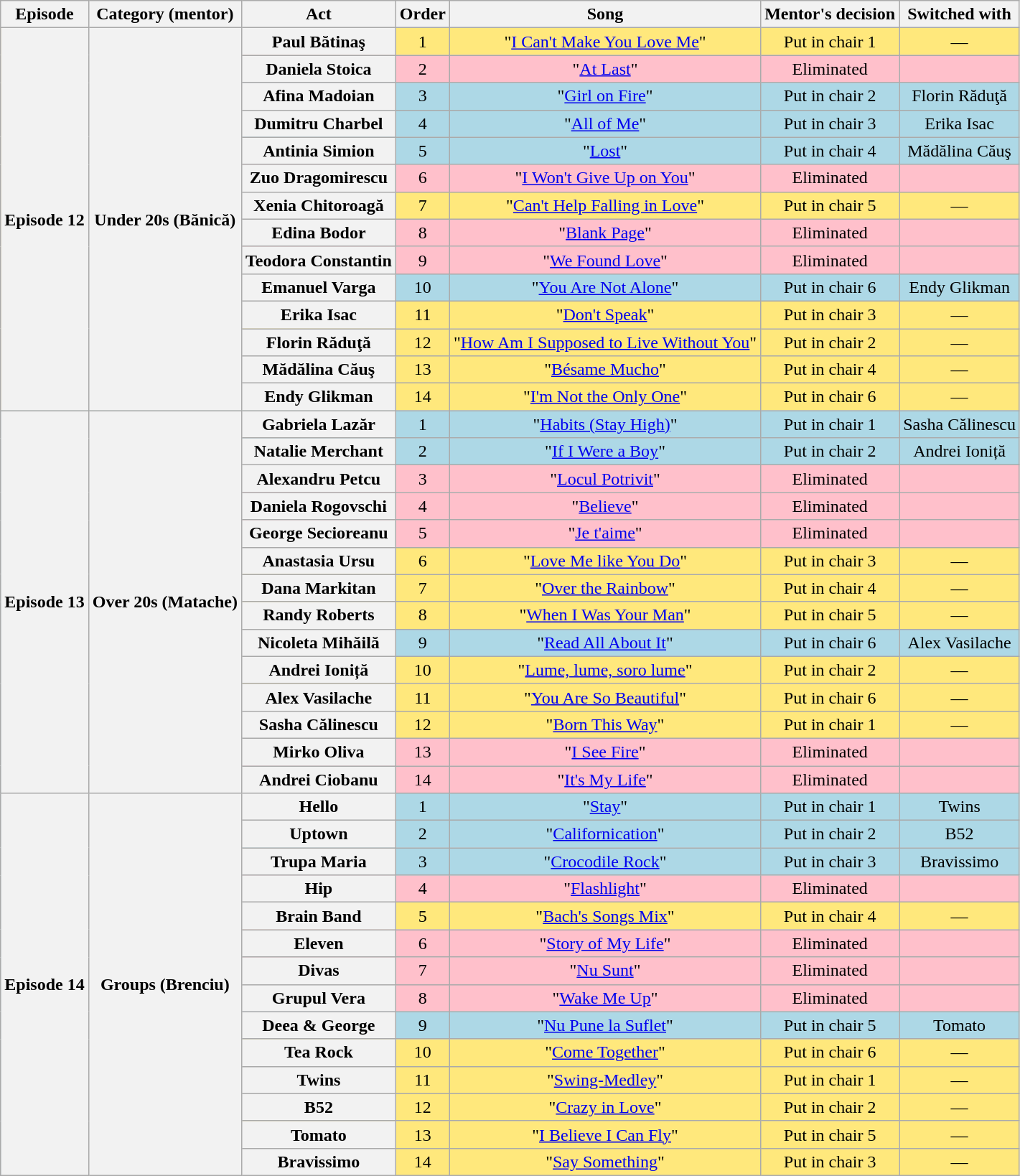<table class="wikitable plainrowheaders" style="text-align: center;">
<tr>
<th scope="col">Episode</th>
<th>Category (mentor)</th>
<th>Act</th>
<th>Order</th>
<th>Song</th>
<th>Mentor's decision</th>
<th>Switched with</th>
</tr>
<tr bgcolor=#FFE87C>
<th rowspan=14>Episode 12 <br></th>
<th rowspan=14>Under 20s (Bănică)</th>
<th>Paul Bătinaş</th>
<td>1</td>
<td>"<a href='#'>I Can't Make You Love Me</a>"</td>
<td>Put in chair 1</td>
<td>—</td>
</tr>
<tr bgcolor=pink>
<th>Daniela Stoica</th>
<td>2</td>
<td>"<a href='#'>At Last</a>"</td>
<td>Eliminated</td>
<td></td>
</tr>
<tr bgcolor=lightblue>
<th>Afina Madoian</th>
<td>3</td>
<td>"<a href='#'>Girl on Fire</a>"</td>
<td>Put in chair 2</td>
<td>Florin Răduţă</td>
</tr>
<tr bgcolor=lightblue>
<th>Dumitru Charbel</th>
<td>4</td>
<td>"<a href='#'>All of Me</a>"</td>
<td>Put in chair 3</td>
<td>Erika Isac</td>
</tr>
<tr bgcolor=lightblue>
<th>Antinia Simion</th>
<td>5</td>
<td>"<a href='#'>Lost</a>"</td>
<td>Put in chair 4</td>
<td>Mădălina Căuş</td>
</tr>
<tr bgcolor=pink>
<th>Zuo Dragomirescu</th>
<td>6</td>
<td>"<a href='#'>I Won't Give Up on You</a>"</td>
<td>Eliminated</td>
<td></td>
</tr>
<tr bgcolor=#FFE87C>
<th>Xenia Chitoroagă</th>
<td>7</td>
<td>"<a href='#'>Can't Help Falling in Love</a>"</td>
<td>Put in chair 5</td>
<td>—</td>
</tr>
<tr bgcolor=pink>
<th>Edina Bodor</th>
<td>8</td>
<td>"<a href='#'>Blank Page</a>"</td>
<td>Eliminated</td>
<td></td>
</tr>
<tr bgcolor=pink>
<th>Teodora Constantin</th>
<td>9</td>
<td>"<a href='#'>We Found Love</a>"</td>
<td>Eliminated</td>
<td></td>
</tr>
<tr bgcolor=lightblue>
<th>Emanuel Varga</th>
<td>10</td>
<td>"<a href='#'>You Are Not Alone</a>"</td>
<td>Put in chair 6</td>
<td>Endy Glikman</td>
</tr>
<tr bgcolor=#FFE87C>
<th>Erika Isac</th>
<td>11</td>
<td>"<a href='#'>Don't Speak</a>"</td>
<td>Put in chair 3</td>
<td>—</td>
</tr>
<tr bgcolor=#FFE87C>
<th>Florin Răduţă</th>
<td>12</td>
<td>"<a href='#'>How Am I Supposed to Live Without You</a>"</td>
<td>Put in chair 2</td>
<td>—</td>
</tr>
<tr bgcolor=#FFE87C>
<th>Mădălina Căuş</th>
<td>13</td>
<td>"<a href='#'>Bésame Mucho</a>"</td>
<td>Put in chair 4</td>
<td>—</td>
</tr>
<tr bgcolor=#FFE87C>
<th>Endy Glikman</th>
<td>14</td>
<td>"<a href='#'>I'm Not the Only One</a>"</td>
<td>Put in chair 6</td>
<td>—</td>
</tr>
<tr bgcolor=lightblue>
<th rowspan=14>Episode 13 <br></th>
<th rowspan=14>Over 20s (Matache)</th>
<th>Gabriela Lazăr</th>
<td>1</td>
<td>"<a href='#'>Habits (Stay High)</a>"</td>
<td>Put in chair 1</td>
<td>Sasha Călinescu</td>
</tr>
<tr bgcolor=lightblue>
<th>Natalie Merchant</th>
<td>2</td>
<td>"<a href='#'>If I Were a Boy</a>"</td>
<td>Put in chair 2</td>
<td>Andrei Ioniță</td>
</tr>
<tr bgcolor=pink>
<th>Alexandru Petcu</th>
<td>3</td>
<td>"<a href='#'>Locul Potrivit</a>"</td>
<td>Eliminated</td>
<td></td>
</tr>
<tr bgcolor=pink>
<th>Daniela Rogovschi</th>
<td>4</td>
<td>"<a href='#'>Believe</a>"</td>
<td>Eliminated</td>
<td></td>
</tr>
<tr bgcolor=pink>
<th>George Secioreanu</th>
<td>5</td>
<td>"<a href='#'>Je t'aime</a>"</td>
<td>Eliminated</td>
<td></td>
</tr>
<tr bgcolor=#FFE87C>
<th>Anastasia Ursu</th>
<td>6</td>
<td>"<a href='#'>Love Me like You Do</a>"</td>
<td>Put in chair 3</td>
<td>—</td>
</tr>
<tr bgcolor=#FFE87C>
<th>Dana Markitan</th>
<td>7</td>
<td>"<a href='#'>Over the Rainbow</a>"</td>
<td>Put in chair 4</td>
<td>—</td>
</tr>
<tr bgcolor=#FFE87C>
<th>Randy Roberts</th>
<td>8</td>
<td>"<a href='#'>When I Was Your Man</a>"</td>
<td>Put in chair 5</td>
<td>—</td>
</tr>
<tr bgcolor=lightblue>
<th>Nicoleta Mihăilă</th>
<td>9</td>
<td>"<a href='#'>Read All About It</a>"</td>
<td>Put in chair 6</td>
<td>Alex Vasilache</td>
</tr>
<tr bgcolor=#FFE87C>
<th>Andrei Ioniță</th>
<td>10</td>
<td>"<a href='#'>Lume, lume, soro lume</a>"</td>
<td>Put in chair 2</td>
<td>—</td>
</tr>
<tr bgcolor=#FFE87C>
<th>Alex Vasilache</th>
<td>11</td>
<td>"<a href='#'>You Are So Beautiful</a>"</td>
<td>Put in chair 6</td>
<td>—</td>
</tr>
<tr bgcolor=#FFE87C>
<th>Sasha Călinescu</th>
<td>12</td>
<td>"<a href='#'>Born This Way</a>"</td>
<td>Put in chair 1</td>
<td>—</td>
</tr>
<tr bgcolor=pink>
<th>Mirko Oliva</th>
<td>13</td>
<td>"<a href='#'>I See Fire</a>"</td>
<td>Eliminated</td>
<td></td>
</tr>
<tr bgcolor=pink>
<th>Andrei Ciobanu</th>
<td>14</td>
<td>"<a href='#'>It's My Life</a>"</td>
<td>Eliminated</td>
<td></td>
</tr>
<tr bgcolor=lightblue>
<th rowspan=14>Episode 14 <br></th>
<th rowspan=14>Groups (Brenciu)</th>
<th>Hello</th>
<td>1</td>
<td>"<a href='#'>Stay</a>"</td>
<td>Put in chair 1</td>
<td>Twins</td>
</tr>
<tr bgcolor=lightblue>
<th>Uptown</th>
<td>2</td>
<td>"<a href='#'>Californication</a>"</td>
<td>Put in chair 2</td>
<td>B52</td>
</tr>
<tr bgcolor=lightblue>
<th>Trupa Maria</th>
<td>3</td>
<td>"<a href='#'>Crocodile Rock</a>"</td>
<td>Put in chair 3</td>
<td>Bravissimo</td>
</tr>
<tr bgcolor=pink>
<th>Hip</th>
<td>4</td>
<td>"<a href='#'>Flashlight</a>"</td>
<td>Eliminated</td>
<td></td>
</tr>
<tr bgcolor=#FFE87C>
<th>Brain Band</th>
<td>5</td>
<td>"<a href='#'>Bach's Songs Mix</a>"</td>
<td>Put in chair 4</td>
<td>—</td>
</tr>
<tr bgcolor=pink>
<th>Eleven</th>
<td>6</td>
<td>"<a href='#'>Story of My Life</a>"</td>
<td>Eliminated</td>
<td></td>
</tr>
<tr bgcolor=pink>
<th>Divas</th>
<td>7</td>
<td>"<a href='#'>Nu Sunt</a>"</td>
<td>Eliminated</td>
<td></td>
</tr>
<tr bgcolor=pink>
<th>Grupul Vera</th>
<td>8</td>
<td>"<a href='#'>Wake Me Up</a>"</td>
<td>Eliminated</td>
<td></td>
</tr>
<tr bgcolor=lightblue>
<th>Deea & George</th>
<td>9</td>
<td>"<a href='#'>Nu Pune la Suflet</a>"</td>
<td>Put in chair 5</td>
<td>Tomato</td>
</tr>
<tr bgcolor=#FFE87C>
<th>Tea Rock</th>
<td>10</td>
<td>"<a href='#'>Come Together</a>"</td>
<td>Put in chair 6</td>
<td>—</td>
</tr>
<tr bgcolor=#FFE87C>
<th>Twins</th>
<td>11</td>
<td>"<a href='#'>Swing-Medley</a>"</td>
<td>Put in chair 1</td>
<td>—</td>
</tr>
<tr bgcolor=#FFE87C>
<th>B52</th>
<td>12</td>
<td>"<a href='#'>Crazy in Love</a>"</td>
<td>Put in chair 2</td>
<td>—</td>
</tr>
<tr bgcolor=#FFE87C>
<th>Tomato</th>
<td>13</td>
<td>"<a href='#'>I Believe I Can Fly</a>"</td>
<td>Put in chair 5</td>
<td>—</td>
</tr>
<tr bgcolor=#FFE87C>
<th>Bravissimo</th>
<td>14</td>
<td>"<a href='#'>Say Something</a>"</td>
<td>Put in chair 3</td>
<td>—</td>
</tr>
</table>
